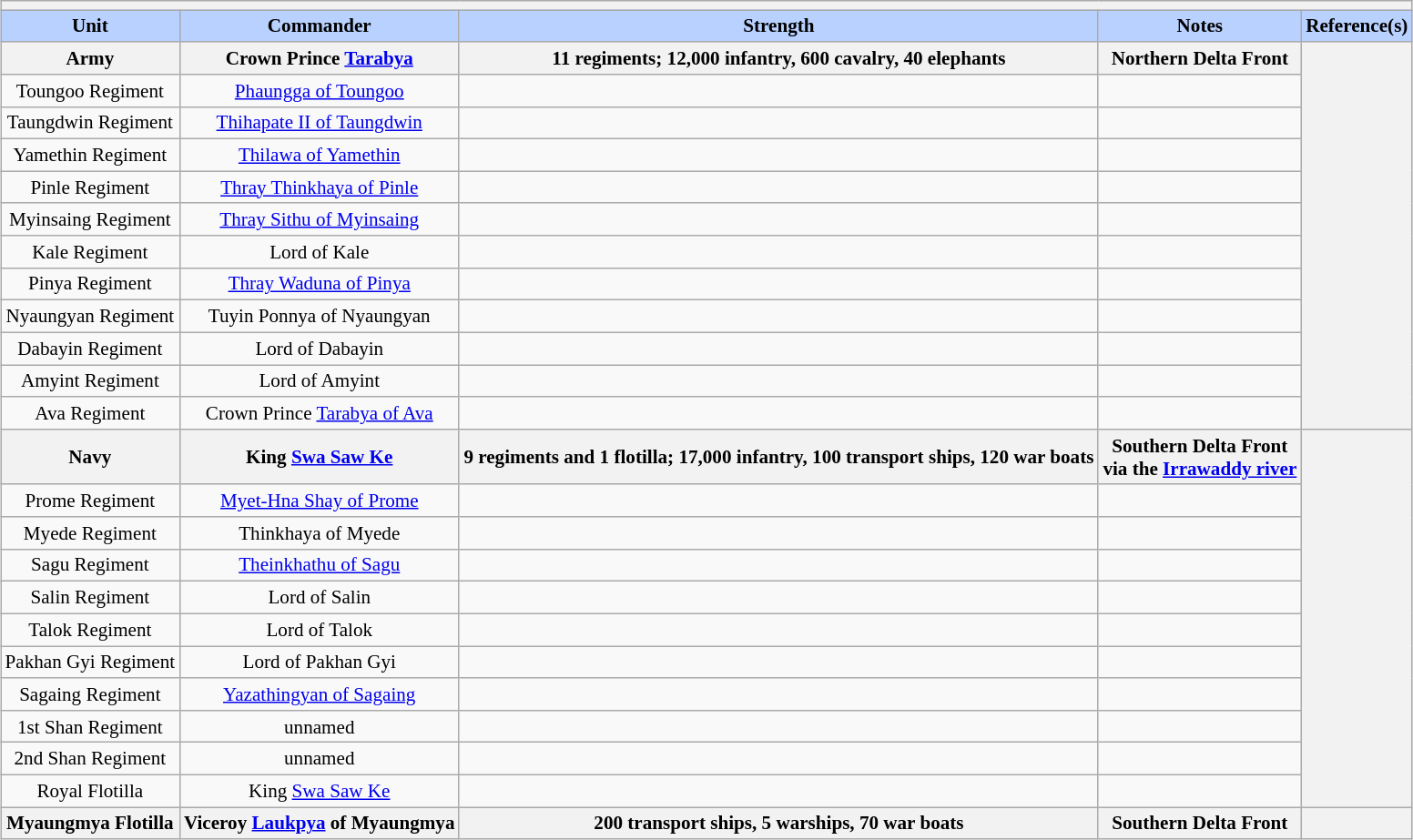<table class="wikitable collapsible" style="min-width:60em; margin:0.3em auto; font-size:88%;">
<tr>
<th colspan=5></th>
</tr>
<tr>
<th style="background-color:#B9D1FF">Unit</th>
<th style="background-color:#B9D1FF">Commander</th>
<th style="background-color:#B9D1FF">Strength</th>
<th style="background-color:#B9D1FF">Notes</th>
<th style="background-color:#B9D1FF">Reference(s)</th>
</tr>
<tr>
<th colspan="1">Army</th>
<th colspan="1">Crown Prince <a href='#'>Tarabya</a></th>
<th colspan="1">11 regiments; 12,000 infantry, 600 cavalry, 40 elephants</th>
<th colspan="1">Northern Delta Front</th>
<th rowspan="12"></th>
</tr>
<tr>
<td align="center">Toungoo Regiment</td>
<td align="center"><a href='#'>Phaungga of Toungoo</a></td>
<td align="center"></td>
<td align="center"></td>
</tr>
<tr>
<td align="center">Taungdwin Regiment</td>
<td align="center"><a href='#'>Thihapate II of Taungdwin</a></td>
<td align="center"></td>
<td align="center"></td>
</tr>
<tr>
<td align="center">Yamethin Regiment</td>
<td align="center"><a href='#'>Thilawa of Yamethin</a></td>
<td align="center"></td>
<td align="center"></td>
</tr>
<tr>
<td align="center">Pinle Regiment</td>
<td align="center"><a href='#'>Thray Thinkhaya of Pinle</a></td>
<td align="center"></td>
<td align="center"></td>
</tr>
<tr>
<td align="center">Myinsaing Regiment</td>
<td align="center"><a href='#'>Thray Sithu of Myinsaing</a></td>
<td align="center"></td>
<td align="center"></td>
</tr>
<tr>
<td align="center">Kale Regiment</td>
<td align="center">Lord of Kale</td>
<td align="center"></td>
<td align="center"></td>
</tr>
<tr>
<td align="center">Pinya Regiment</td>
<td align="center"><a href='#'>Thray Waduna of Pinya</a></td>
<td align="center"></td>
<td align="center"></td>
</tr>
<tr>
<td align="center">Nyaungyan Regiment</td>
<td align="center">Tuyin Ponnya of Nyaungyan</td>
<td align="center"></td>
<td align="center"></td>
</tr>
<tr>
<td align="center">Dabayin Regiment</td>
<td align="center">Lord of Dabayin</td>
<td align="center"></td>
<td align="center"></td>
</tr>
<tr>
<td align="center">Amyint Regiment</td>
<td align="center">Lord of Amyint</td>
<td align="center"></td>
<td align="center"></td>
</tr>
<tr>
<td align="center">Ava Regiment</td>
<td align="center">Crown Prince <a href='#'>Tarabya of Ava</a></td>
<td align="center"></td>
<td align="center"></td>
</tr>
<tr>
<th colspan="1">Navy</th>
<th colspan="1">King <a href='#'>Swa Saw Ke</a></th>
<th colspan="1">9 regiments and 1 flotilla; 17,000 infantry, 100 transport ships, 120 war boats</th>
<th colspan="1">Southern Delta Front <br> via the <a href='#'>Irrawaddy river</a></th>
<th rowspan="11"></th>
</tr>
<tr>
<td align="center">Prome Regiment</td>
<td align="center"><a href='#'>Myet-Hna Shay of Prome</a></td>
<td align="center"></td>
<td align="center"></td>
</tr>
<tr>
<td align="center">Myede Regiment</td>
<td align="center">Thinkhaya of Myede</td>
<td align="center"></td>
<td align="center"></td>
</tr>
<tr>
<td align="center">Sagu Regiment</td>
<td align="center"><a href='#'>Theinkhathu of Sagu</a></td>
<td align="center"></td>
<td align="center"></td>
</tr>
<tr>
<td align="center">Salin Regiment</td>
<td align="center">Lord of Salin</td>
<td align="center"></td>
<td align="center"></td>
</tr>
<tr>
<td align="center">Talok Regiment</td>
<td align="center">Lord of Talok</td>
<td align="center"></td>
<td align="center"></td>
</tr>
<tr>
<td align="center">Pakhan Gyi Regiment</td>
<td align="center">Lord of Pakhan Gyi</td>
<td align="center"></td>
<td align="center"></td>
</tr>
<tr>
<td align="center">Sagaing Regiment</td>
<td align="center"><a href='#'>Yazathingyan of Sagaing</a></td>
<td align="center"></td>
<td align="center"></td>
</tr>
<tr>
<td align="center">1st Shan Regiment</td>
<td align="center">unnamed</td>
<td align="center"></td>
<td align="center"></td>
</tr>
<tr>
<td align="center">2nd Shan Regiment</td>
<td align="center">unnamed</td>
<td align="center"></td>
<td align="center"></td>
</tr>
<tr>
<td align="center">Royal Flotilla</td>
<td align="center">King <a href='#'>Swa Saw Ke</a></td>
<td align="center"></td>
<td align="center"></td>
</tr>
<tr>
<th colspan="1">Myaungmya Flotilla</th>
<th colspan="1">Viceroy <a href='#'>Laukpya</a> of Myaungmya</th>
<th colspan="1">200 transport ships, 5 warships, 70 war boats</th>
<th colspan="1">Southern Delta Front</th>
<th colspan="1"></th>
</tr>
</table>
